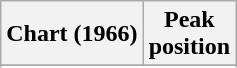<table class="wikitable sortable plainrowheaders" style="text-align:center">
<tr>
<th scope="col">Chart (1966)</th>
<th scope="col">Peak<br> position</th>
</tr>
<tr>
</tr>
<tr>
</tr>
</table>
